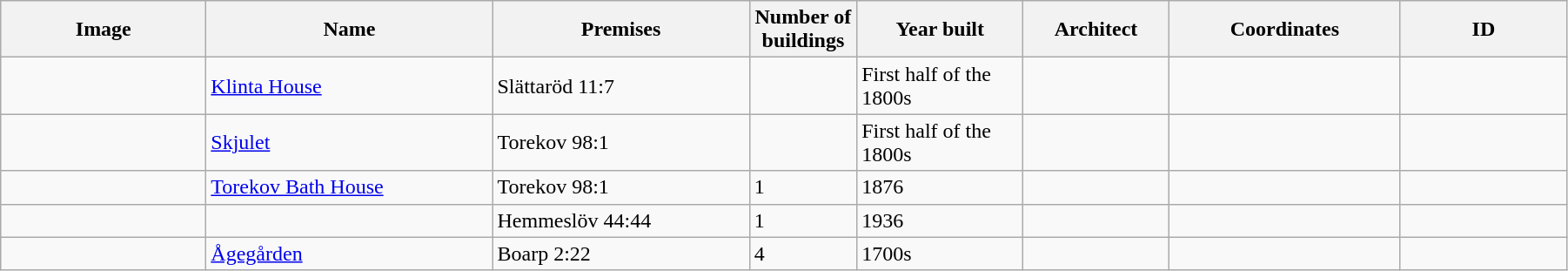<table class="wikitable" width="95%">
<tr>
<th width="150">Image</th>
<th>Name</th>
<th>Premises</th>
<th width="75">Number of<br>buildings</th>
<th width="120">Year built</th>
<th>Architect</th>
<th width="170">Coordinates</th>
<th width="120">ID</th>
</tr>
<tr>
<td></td>
<td><a href='#'>Klinta House</a></td>
<td>Slättaröd 11:7</td>
<td></td>
<td>First half of the 1800s</td>
<td></td>
<td></td>
<td></td>
</tr>
<tr>
<td></td>
<td><a href='#'>Skjulet</a></td>
<td>Torekov 98:1</td>
<td></td>
<td>First half of the 1800s</td>
<td></td>
<td></td>
<td></td>
</tr>
<tr>
<td></td>
<td><a href='#'>Torekov Bath House</a></td>
<td>Torekov 98:1</td>
<td>1</td>
<td>1876</td>
<td></td>
<td></td>
<td></td>
</tr>
<tr>
<td></td>
<td></td>
<td>Hemmeslöv 44:44</td>
<td>1</td>
<td>1936</td>
<td></td>
<td></td>
<td></td>
</tr>
<tr>
<td></td>
<td><a href='#'>Ågegården</a></td>
<td>Boarp 2:22</td>
<td>4</td>
<td>1700s</td>
<td></td>
<td></td>
<td></td>
</tr>
</table>
